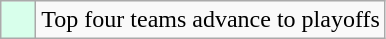<table class="wikitable">
<tr>
<td bgcolor=#d8ffeb>    </td>
<td>Top four teams advance to playoffs</td>
</tr>
</table>
